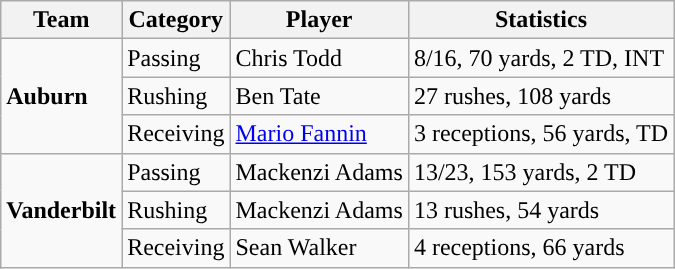<table class="wikitable" style="float: left;">
<tr>
<th>Team</th>
<th>Category</th>
<th>Player</th>
<th>Statistics</th>
</tr>
<tr>
<td rowspan=3><strong>Auburn</strong></td>
<td>Passing</td>
<td>Chris Todd</td>
<td>8/16, 70 yards, 2 TD, INT</td>
</tr>
<tr>
<td>Rushing</td>
<td>Ben Tate</td>
<td>27 rushes, 108 yards</td>
</tr>
<tr>
<td>Receiving</td>
<td><a href='#'>Mario Fannin</a></td>
<td>3 receptions, 56 yards, TD</td>
</tr>
<tr>
<td rowspan=3><strong>Vanderbilt</strong></td>
<td>Passing</td>
<td>Mackenzi Adams</td>
<td>13/23, 153 yards, 2 TD</td>
</tr>
<tr>
<td>Rushing</td>
<td>Mackenzi Adams</td>
<td>13 rushes, 54 yards</td>
</tr>
<tr>
<td>Receiving</td>
<td>Sean Walker</td>
<td>4 receptions, 66 yards</td>
</tr>
</table>
